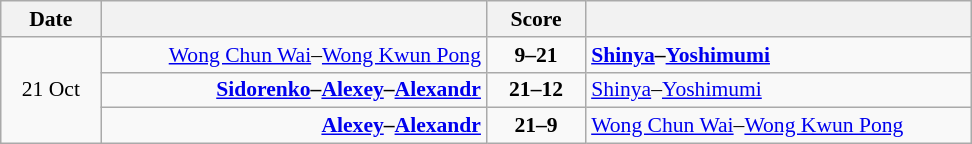<table class="wikitable" style="text-align: center; font-size:90% ">
<tr>
<th width="60">Date</th>
<th align="right" width="250"></th>
<th width="60">Score</th>
<th align="left" width="250"></th>
</tr>
<tr>
<td rowspan=3>21 Oct</td>
<td align=right><a href='#'>Wong Chun Wai</a>–<a href='#'>Wong Kwun Pong</a> </td>
<td align=center><strong>9–21</strong></td>
<td align=left><strong> <a href='#'>Shinya</a>–<a href='#'>Yoshimumi</a></strong></td>
</tr>
<tr>
<td align=right><strong><a href='#'>Sidorenko</a>–<a href='#'>Alexey</a>–<a href='#'>Alexandr</a> </strong></td>
<td align=center><strong>21–12</strong></td>
<td align=left> <a href='#'>Shinya</a>–<a href='#'>Yoshimumi</a></td>
</tr>
<tr>
<td align=right><strong><a href='#'>Alexey</a>–<a href='#'>Alexandr</a> </strong></td>
<td align=center><strong>21–9</strong></td>
<td align=left> <a href='#'>Wong Chun Wai</a>–<a href='#'>Wong Kwun Pong</a></td>
</tr>
</table>
